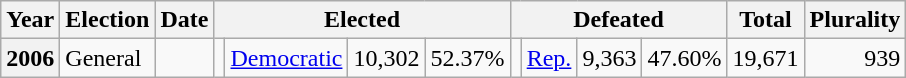<table class="wikitable">
<tr>
<th>Year</th>
<th>Election</th>
<th>Date</th>
<th colspan="4">Elected</th>
<th colspan="4">Defeated</th>
<th>Total</th>
<th>Plurality</th>
</tr>
<tr>
<th valign="top">2006</th>
<td valign="top">General</td>
<td valign="top"></td>
<td valign="top"></td>
<td valign="top" ><a href='#'>Democratic</a></td>
<td align="right" valign="top">10,302</td>
<td align="right" valign="top">52.37%</td>
<td valign="top"></td>
<td valign="top" ><a href='#'>Rep.</a></td>
<td align="right" valign="top">9,363</td>
<td align="right" valign="top">47.60%</td>
<td align="right" valign="top">19,671</td>
<td align="right" valign="top">939</td>
</tr>
</table>
